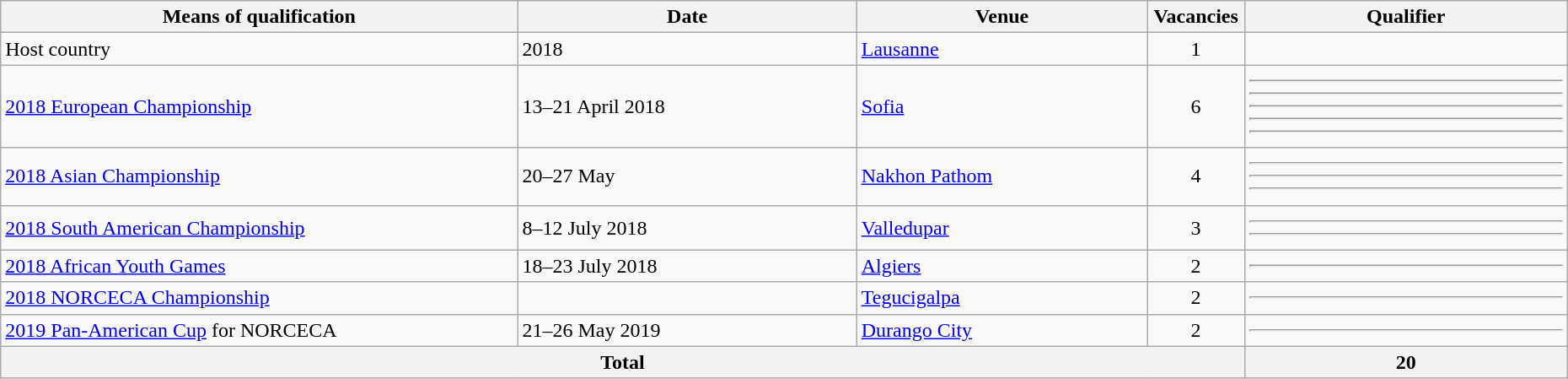<table class="wikitable">
<tr>
<th width=32%>Means of qualification</th>
<th width=21%>Date</th>
<th width=18%>Venue</th>
<th width=6%>Vacancies</th>
<th width=20%>Qualifier</th>
</tr>
<tr>
<td>Host country</td>
<td>2018</td>
<td> <a href='#'>Lausanne</a></td>
<td align=center>1</td>
<td></td>
</tr>
<tr>
<td><a href='#'>2018 European Championship</a></td>
<td>13–21 April 2018</td>
<td> <a href='#'>Sofia</a></td>
<td align=center>6</td>
<td><hr><hr><hr><hr><hr></td>
</tr>
<tr>
<td><a href='#'>2018 Asian Championship</a></td>
<td>20–27 May</td>
<td> <a href='#'>Nakhon Pathom</a></td>
<td align=center>4</td>
<td><hr><hr><hr></td>
</tr>
<tr>
<td><a href='#'>2018 South American Championship</a></td>
<td>8–12 July 2018</td>
<td> <a href='#'>Valledupar</a></td>
<td align=center>3</td>
<td><hr><hr></td>
</tr>
<tr>
<td><a href='#'>2018 African Youth Games</a></td>
<td>18–23 July 2018</td>
<td> <a href='#'>Algiers</a></td>
<td align=center>2</td>
<td><hr></td>
</tr>
<tr>
<td><a href='#'>2018 NORCECA Championship</a></td>
<td></td>
<td> <a href='#'>Tegucigalpa</a></td>
<td align=center>2</td>
<td><hr></td>
</tr>
<tr>
<td><a href='#'>2019 Pan-American Cup</a> for NORCECA</td>
<td>21–26 May 2019</td>
<td> <a href='#'>Durango City</a></td>
<td align=center>2</td>
<td><hr></td>
</tr>
<tr>
<th colspan=4>Total</th>
<th align=center>20</th>
</tr>
</table>
